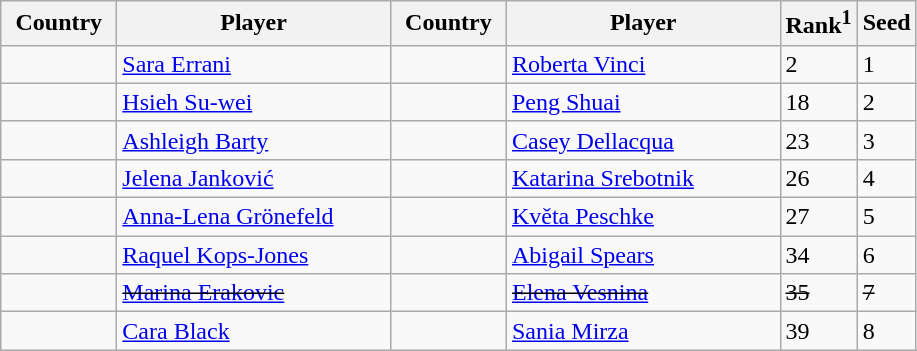<table class="sortable wikitable">
<tr>
<th width="70">Country</th>
<th width="175">Player</th>
<th width="70">Country</th>
<th width="175">Player</th>
<th>Rank<sup>1</sup></th>
<th>Seed</th>
</tr>
<tr>
<td></td>
<td><a href='#'>Sara Errani</a></td>
<td></td>
<td><a href='#'>Roberta Vinci</a></td>
<td>2</td>
<td>1</td>
</tr>
<tr>
<td></td>
<td><a href='#'>Hsieh Su-wei</a></td>
<td></td>
<td><a href='#'>Peng Shuai</a></td>
<td>18</td>
<td>2</td>
</tr>
<tr>
<td></td>
<td><a href='#'>Ashleigh Barty</a></td>
<td></td>
<td><a href='#'>Casey Dellacqua</a></td>
<td>23</td>
<td>3</td>
</tr>
<tr>
<td></td>
<td><a href='#'>Jelena Janković</a></td>
<td></td>
<td><a href='#'>Katarina Srebotnik</a></td>
<td>26</td>
<td>4</td>
</tr>
<tr>
<td></td>
<td><a href='#'>Anna-Lena Grönefeld</a></td>
<td></td>
<td><a href='#'>Květa Peschke</a></td>
<td>27</td>
<td>5</td>
</tr>
<tr>
<td></td>
<td><a href='#'>Raquel Kops-Jones</a></td>
<td></td>
<td><a href='#'>Abigail Spears</a></td>
<td>34</td>
<td>6</td>
</tr>
<tr>
<td><s></s></td>
<td><s><a href='#'>Marina Erakovic</a></s></td>
<td><s></s></td>
<td><s><a href='#'>Elena Vesnina</a></s></td>
<td><s>35</s></td>
<td><s>7</s></td>
</tr>
<tr>
<td></td>
<td><a href='#'>Cara Black</a></td>
<td></td>
<td><a href='#'>Sania Mirza</a></td>
<td>39</td>
<td>8</td>
</tr>
</table>
